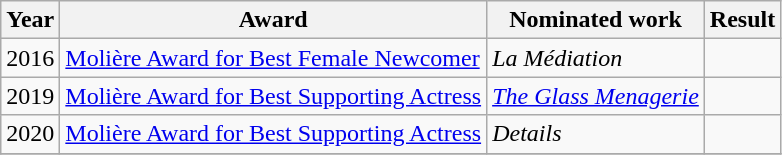<table class = "wikitable">
<tr>
<th>Year</th>
<th>Award</th>
<th>Nominated work</th>
<th>Result</th>
</tr>
<tr>
<td>2016</td>
<td><a href='#'>Molière Award for Best Female Newcomer</a></td>
<td><em>La Médiation</em></td>
<td></td>
</tr>
<tr>
<td>2019</td>
<td><a href='#'>Molière Award for Best Supporting Actress</a></td>
<td><em><a href='#'>The Glass Menagerie</a></em></td>
<td></td>
</tr>
<tr>
<td>2020</td>
<td><a href='#'>Molière Award for Best Supporting Actress</a></td>
<td><em>Details</em></td>
<td></td>
</tr>
<tr>
</tr>
</table>
